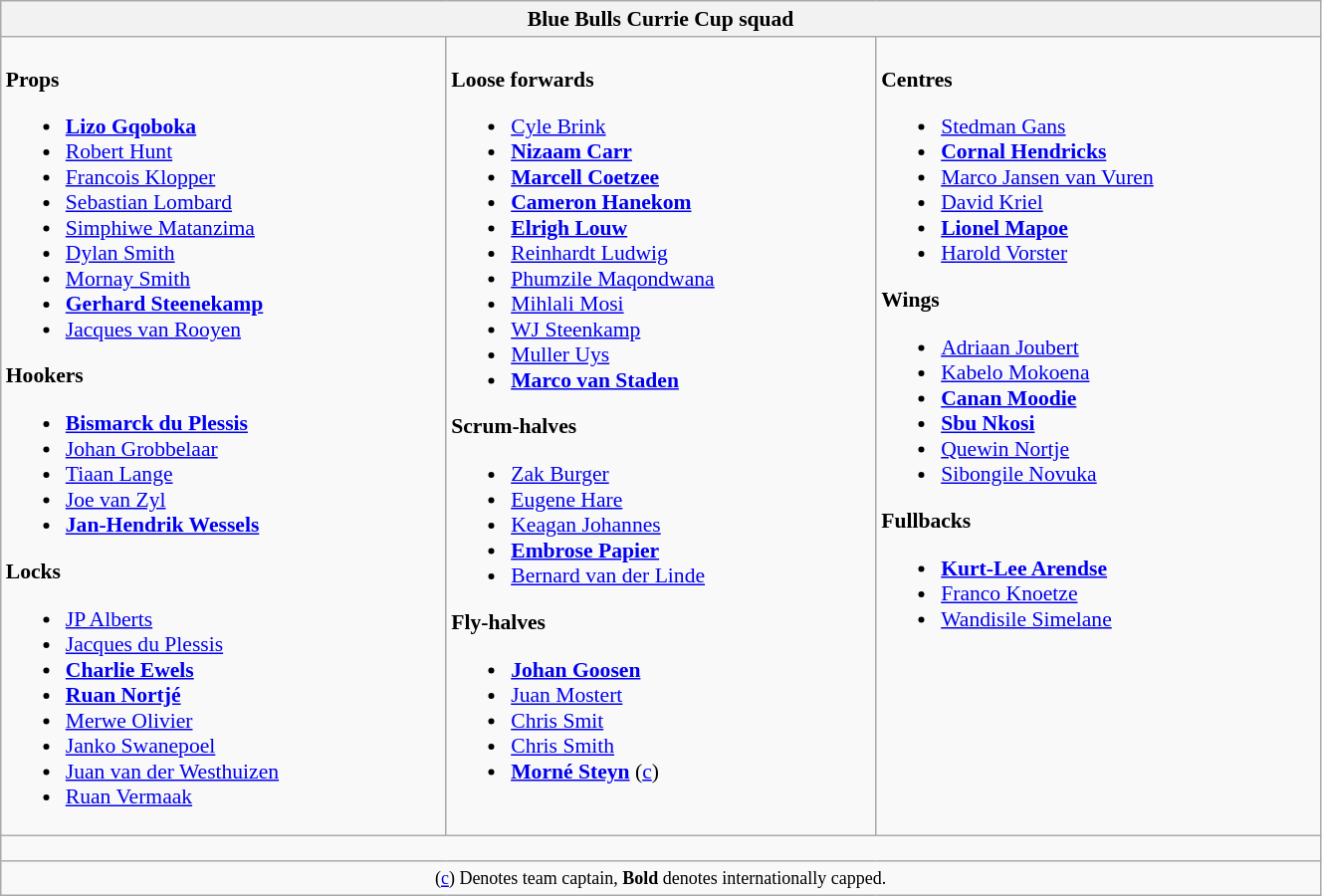<table class="wikitable" style="text-align:left; font-size:90%; width:70%">
<tr>
<th colspan="100%">Blue Bulls Currie Cup squad</th>
</tr>
<tr valign="top">
<td><br><strong>Props</strong><ul><li> <strong><a href='#'>Lizo Gqoboka</a></strong></li><li> <a href='#'>Robert Hunt</a></li><li> <a href='#'>Francois Klopper</a></li><li> <a href='#'>Sebastian Lombard</a></li><li> <a href='#'>Simphiwe Matanzima</a></li><li> <a href='#'>Dylan Smith</a></li><li> <a href='#'>Mornay Smith</a></li><li> <strong><a href='#'>Gerhard Steenekamp</a></strong></li><li> <a href='#'>Jacques van Rooyen</a></li></ul><strong>Hookers</strong><ul><li> <strong><a href='#'>Bismarck du Plessis</a></strong></li><li> <a href='#'>Johan Grobbelaar</a></li><li> <a href='#'>Tiaan Lange</a></li><li> <a href='#'>Joe van Zyl</a></li><li> <strong><a href='#'>Jan-Hendrik Wessels</a></strong></li></ul><strong>Locks</strong><ul><li> <a href='#'>JP Alberts</a></li><li> <a href='#'>Jacques du Plessis</a></li><li> <strong><a href='#'>Charlie Ewels</a></strong></li><li> <strong><a href='#'>Ruan Nortjé</a></strong></li><li> <a href='#'>Merwe Olivier</a></li><li> <a href='#'>Janko Swanepoel</a></li><li> <a href='#'>Juan van der Westhuizen</a></li><li> <a href='#'>Ruan Vermaak</a></li></ul></td>
<td><br><strong>Loose forwards</strong><ul><li> <a href='#'>Cyle Brink</a></li><li> <strong><a href='#'>Nizaam Carr</a></strong></li><li> <strong><a href='#'>Marcell Coetzee</a></strong></li><li> <strong><a href='#'>Cameron Hanekom</a></strong></li><li> <strong><a href='#'>Elrigh Louw</a></strong></li><li> <a href='#'>Reinhardt Ludwig</a></li><li> <a href='#'>Phumzile Maqondwana</a></li><li> <a href='#'>Mihlali Mosi</a></li><li> <a href='#'>WJ Steenkamp</a></li><li> <a href='#'>Muller Uys</a></li><li> <strong><a href='#'>Marco van Staden</a></strong></li></ul><strong>Scrum-halves</strong><ul><li> <a href='#'>Zak Burger</a></li><li> <a href='#'>Eugene Hare</a></li><li> <a href='#'>Keagan Johannes</a></li><li> <strong><a href='#'>Embrose Papier</a></strong></li><li> <a href='#'>Bernard van der Linde</a></li></ul><strong>Fly-halves</strong><ul><li> <strong><a href='#'>Johan Goosen</a></strong></li><li> <a href='#'>Juan Mostert</a></li><li> <a href='#'>Chris Smit</a></li><li> <a href='#'>Chris Smith</a></li><li> <strong><a href='#'>Morné Steyn</a></strong> (<a href='#'>c</a>)</li></ul></td>
<td><br><strong>Centres</strong><ul><li> <a href='#'>Stedman Gans</a></li><li> <strong><a href='#'>Cornal Hendricks</a></strong></li><li> <a href='#'>Marco Jansen van Vuren</a></li><li> <a href='#'>David Kriel</a></li><li> <strong><a href='#'>Lionel Mapoe</a></strong></li><li> <a href='#'>Harold Vorster</a></li></ul><strong>Wings</strong><ul><li> <a href='#'>Adriaan Joubert</a></li><li> <a href='#'>Kabelo Mokoena</a></li><li> <strong><a href='#'>Canan Moodie</a></strong></li><li> <strong><a href='#'>Sbu Nkosi</a></strong></li><li> <a href='#'>Quewin Nortje</a></li><li> <a href='#'>Sibongile Novuka</a></li></ul><strong>Fullbacks</strong><ul><li> <strong><a href='#'>Kurt-Lee Arendse</a></strong></li><li> <a href='#'>Franco Knoetze</a></li><li> <a href='#'>Wandisile Simelane</a></li></ul></td>
</tr>
<tr>
<td colspan="100%" style="height: 10px;"></td>
</tr>
<tr>
<td colspan="100%" style="text-align:center;"><small>(<a href='#'>c</a>) Denotes team captain, <strong>Bold</strong> denotes internationally capped.</small> </td>
</tr>
</table>
